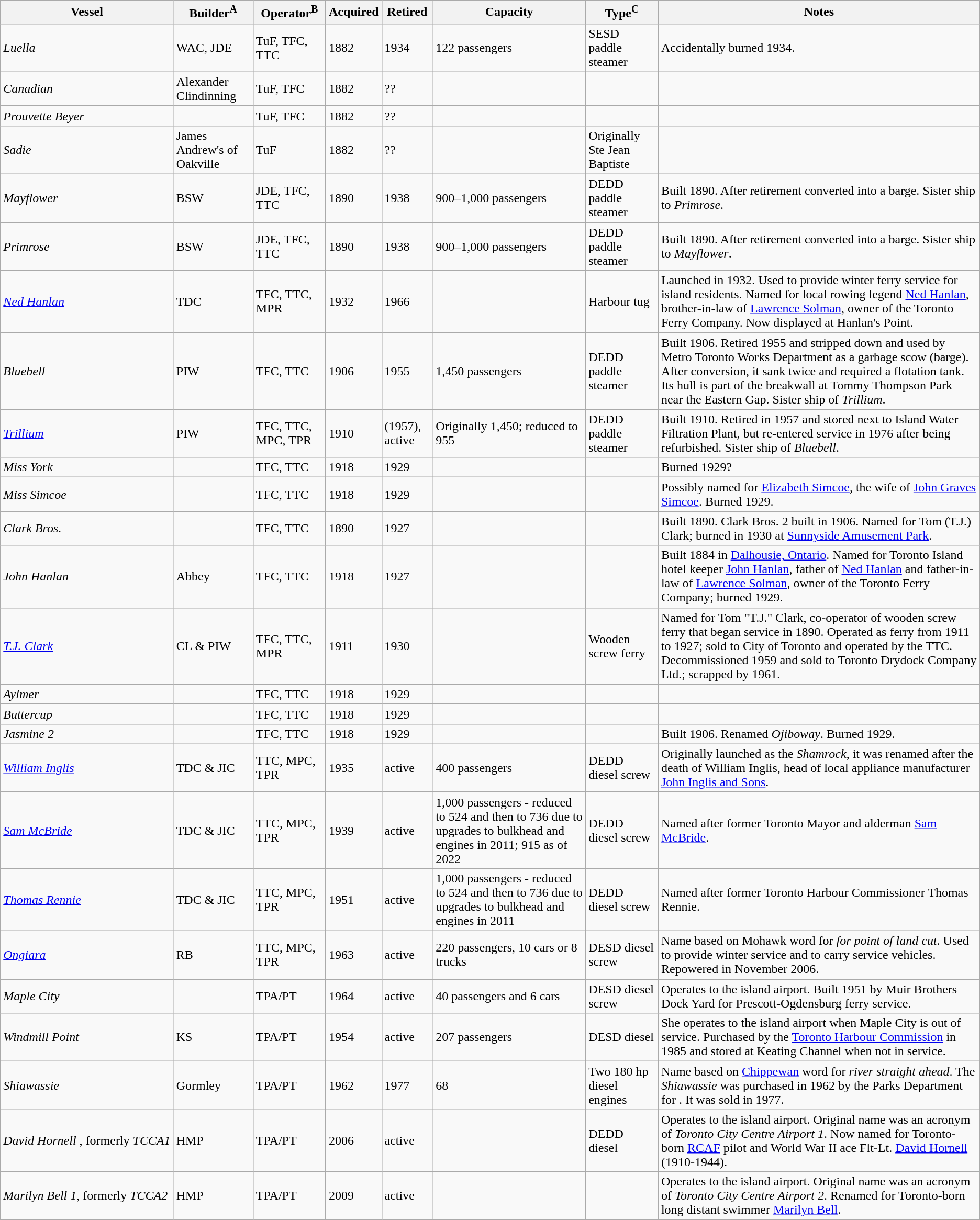<table class="wikitable">
<tr>
<th>Vessel</th>
<th>Builder<sup>A</sup></th>
<th>Operator<sup>B</sup></th>
<th>Acquired</th>
<th>Retired</th>
<th>Capacity</th>
<th>Type<sup>C</sup></th>
<th>Notes</th>
</tr>
<tr>
<td><em>Luella</em></td>
<td>WAC, JDE</td>
<td>TuF, TFC, TTC</td>
<td>1882</td>
<td>1934</td>
<td>122 passengers</td>
<td>SESD paddle steamer</td>
<td>Accidentally burned 1934.</td>
</tr>
<tr>
<td><em>Canadian</em></td>
<td>Alexander Clindinning</td>
<td>TuF, TFC</td>
<td>1882</td>
<td>??</td>
<td></td>
<td></td>
<td></td>
</tr>
<tr>
<td><em>Prouvette Beyer</em></td>
<td></td>
<td>TuF, TFC</td>
<td>1882</td>
<td>??</td>
<td></td>
<td></td>
<td></td>
</tr>
<tr>
<td><em>Sadie</em></td>
<td>James Andrew's of Oakville</td>
<td>TuF</td>
<td>1882</td>
<td>??</td>
<td></td>
<td>Originally Ste Jean Baptiste</td>
<td></td>
</tr>
<tr>
<td><em>Mayflower</em></td>
<td>BSW</td>
<td>JDE, TFC, TTC</td>
<td>1890</td>
<td>1938</td>
<td>900–1,000 passengers</td>
<td>DEDD paddle steamer</td>
<td>Built 1890. After retirement converted into a barge. Sister ship to <em>Primrose</em>.</td>
</tr>
<tr>
<td><em>Primrose</em></td>
<td>BSW</td>
<td>JDE, TFC, TTC</td>
<td>1890</td>
<td>1938</td>
<td>900–1,000 passengers</td>
<td>DEDD paddle steamer</td>
<td>Built 1890. After retirement converted into a barge. Sister ship to <em>Mayflower</em>.</td>
</tr>
<tr>
<td><em><a href='#'>Ned Hanlan</a></em></td>
<td>TDC</td>
<td>TFC, TTC, MPR</td>
<td>1932</td>
<td>1966</td>
<td></td>
<td>Harbour tug</td>
<td>Launched in 1932. Used to provide winter ferry service for island residents. Named for local rowing legend <a href='#'>Ned Hanlan</a>, brother-in-law of <a href='#'>Lawrence Solman</a>, owner of the Toronto Ferry Company. Now displayed at Hanlan's Point.</td>
</tr>
<tr>
<td><em>Bluebell</em></td>
<td>PIW</td>
<td>TFC, TTC</td>
<td>1906</td>
<td>1955</td>
<td>1,450 passengers</td>
<td>DEDD paddle steamer</td>
<td>Built 1906. Retired 1955 and stripped down and used by Metro Toronto Works Department as a garbage scow (barge). After conversion, it sank twice and required a flotation tank. Its hull is part of the breakwall at Tommy Thompson Park near the Eastern Gap. Sister ship of <em>Trillium</em>.</td>
</tr>
<tr>
<td><em><a href='#'>Trillium</a></em></td>
<td>PIW</td>
<td>TFC, TTC, MPC, TPR</td>
<td>1910</td>
<td>(1957), active</td>
<td>Originally 1,450; reduced to 955</td>
<td>DEDD paddle steamer</td>
<td>Built 1910. Retired in 1957 and stored next to Island Water Filtration Plant, but re-entered service in 1976 after being refurbished. Sister ship of <em>Bluebell</em>.</td>
</tr>
<tr>
<td><em>Miss York</em></td>
<td></td>
<td>TFC, TTC</td>
<td>1918</td>
<td>1929</td>
<td></td>
<td></td>
<td>Burned 1929?</td>
</tr>
<tr>
<td><em>Miss Simcoe</em></td>
<td></td>
<td>TFC, TTC</td>
<td>1918</td>
<td>1929</td>
<td></td>
<td></td>
<td>Possibly named for <a href='#'>Elizabeth Simcoe</a>, the wife of <a href='#'>John Graves Simcoe</a>. Burned 1929.</td>
</tr>
<tr>
<td><em>Clark Bros.</em></td>
<td></td>
<td>TFC, TTC</td>
<td>1890</td>
<td>1927</td>
<td></td>
<td></td>
<td>Built 1890. Clark Bros. 2 built in 1906. Named for Tom (T.J.) Clark; burned in 1930 at <a href='#'>Sunnyside Amusement Park</a>.</td>
</tr>
<tr>
<td><em>John Hanlan</em></td>
<td>Abbey</td>
<td>TFC, TTC</td>
<td>1918</td>
<td>1927</td>
<td></td>
<td></td>
<td>Built 1884 in <a href='#'>Dalhousie, Ontario</a>. Named for Toronto Island hotel keeper <a href='#'>John Hanlan</a>, father of <a href='#'>Ned Hanlan</a> and father-in-law of <a href='#'>Lawrence Solman</a>, owner of the Toronto Ferry Company; burned 1929.</td>
</tr>
<tr>
<td><a href='#'><em>T.J. Clark</em></a></td>
<td>CL & PIW</td>
<td>TFC, TTC, MPR</td>
<td>1911</td>
<td>1930</td>
<td></td>
<td>Wooden screw ferry</td>
<td>Named for Tom "T.J." Clark, co-operator of wooden screw ferry that began service in 1890. Operated as ferry from 1911 to 1927; sold to City of Toronto and operated by the TTC. Decommissioned 1959 and sold to Toronto Drydock Company Ltd.; scrapped by 1961.</td>
</tr>
<tr>
<td><em>Aylmer</em></td>
<td></td>
<td>TFC, TTC</td>
<td>1918</td>
<td>1929</td>
<td></td>
<td></td>
<td></td>
</tr>
<tr>
<td><em>Buttercup</em></td>
<td></td>
<td>TFC, TTC</td>
<td>1918</td>
<td>1929</td>
<td></td>
<td></td>
<td></td>
</tr>
<tr>
<td><em>Jasmine 2</em></td>
<td></td>
<td>TFC, TTC</td>
<td>1918</td>
<td>1929</td>
<td></td>
<td></td>
<td>Built 1906. Renamed <em>Ojiboway</em>. Burned 1929.</td>
</tr>
<tr>
<td><a href='#'><em>William Inglis</em></a></td>
<td>TDC & JIC</td>
<td>TTC, MPC, TPR</td>
<td>1935</td>
<td>active</td>
<td>400 passengers</td>
<td>DEDD diesel screw</td>
<td>Originally launched as the <em>Shamrock,</em> it was renamed after the death of William Inglis, head of local appliance manufacturer <a href='#'>John Inglis and Sons</a>.</td>
</tr>
<tr>
<td><a href='#'><em>Sam McBride</em></a></td>
<td>TDC & JIC</td>
<td>TTC, MPC, TPR</td>
<td>1939</td>
<td>active</td>
<td>1,000 passengers - reduced to 524 and then to 736 due to upgrades to bulkhead and engines in 2011; 915 as of 2022</td>
<td>DEDD diesel screw</td>
<td>Named after former Toronto Mayor and alderman <a href='#'>Sam McBride</a>.</td>
</tr>
<tr>
<td><em><a href='#'>Thomas Rennie</a></em></td>
<td>TDC & JIC</td>
<td>TTC, MPC, TPR</td>
<td>1951</td>
<td>active</td>
<td>1,000 passengers - reduced to 524 and then to 736 due to upgrades to bulkhead and engines in 2011</td>
<td>DEDD diesel screw</td>
<td>Named after former Toronto Harbour Commissioner Thomas Rennie.</td>
</tr>
<tr>
<td><em><a href='#'>Ongiara</a></em></td>
<td>RB</td>
<td>TTC, MPC, TPR</td>
<td>1963</td>
<td>active</td>
<td>220 passengers, 10 cars or 8 trucks</td>
<td>DESD diesel screw</td>
<td>Name based on Mohawk word for <em>for point of land cut</em>. Used to provide winter service and to carry service vehicles. Repowered in November 2006.</td>
</tr>
<tr>
<td><em>Maple City</em></td>
<td></td>
<td>TPA/PT</td>
<td>1964</td>
<td>active</td>
<td>40 passengers and 6 cars</td>
<td>DESD diesel screw</td>
<td>Operates to the island airport. Built 1951 by Muir Brothers Dock Yard  for Prescott-Ogdensburg ferry service.</td>
</tr>
<tr>
<td><em>Windmill Point</em></td>
<td>KS</td>
<td>TPA/PT</td>
<td>1954</td>
<td>active</td>
<td>207 passengers</td>
<td>DESD diesel</td>
<td>She operates to the island airport when Maple City is out of service. Purchased by the <a href='#'>Toronto Harbour Commission</a> in 1985 and stored at Keating Channel when not in service.</td>
</tr>
<tr>
<td><em>Shiawassie</em></td>
<td>Gormley</td>
<td>TPA/PT</td>
<td>1962</td>
<td>1977</td>
<td>68</td>
<td>Two 180 hp diesel engines</td>
<td>Name based on <a href='#'>Chippewan</a> word for <em>river straight ahead</em>. The <em>Shiawassie</em> was purchased in 1962 by the Parks Department for . It was sold in 1977.</td>
</tr>
<tr>
<td nowrap><em>David Hornell </em>, formerly <em>TCCA1</em></td>
<td>HMP</td>
<td>TPA/PT</td>
<td>2006</td>
<td>active</td>
<td></td>
<td>DEDD diesel</td>
<td>Operates to the island airport. Original name was an acronym of <em>Toronto City Centre Airport 1</em>. Now named for Toronto-born <a href='#'>RCAF</a> pilot and World War II ace Flt-Lt. <a href='#'>David Hornell</a> (1910-1944).</td>
</tr>
<tr>
<td nowrap><em>Marilyn Bell 1</em>, formerly <em>TCCA2</em></td>
<td>HMP</td>
<td>TPA/PT</td>
<td>2009</td>
<td>active</td>
<td></td>
<td></td>
<td>Operates to the island airport. Original name was an acronym of <em>Toronto City Centre Airport 2</em>. Renamed for Toronto-born long distant swimmer <a href='#'>Marilyn Bell</a>.</td>
</tr>
</table>
